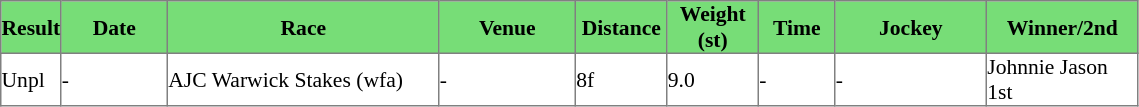<table class = "sortable" | border="1" cellpadding="0" style="border-collapse: collapse; font-size:90%">
<tr bgcolor="#77dd77" align="center">
<td width="36px"><strong>Result</strong></td>
<td width="70px"><strong>Date</strong></td>
<td width="180px"><strong>Race</strong></td>
<td width="90px"><strong>Venue</strong></td>
<td width="60px"><strong>Distance</strong></td>
<td width="60px"><strong>Weight (st)</strong></td>
<td width="50px"><strong>Time</strong></td>
<td width="100px"><strong>Jockey</strong></td>
<td width="100px"><strong>Winner/2nd</strong></td>
</tr>
<tr>
<td>Unpl</td>
<td>-</td>
<td>AJC Warwick Stakes (wfa)</td>
<td>-</td>
<td>8f</td>
<td>9.0</td>
<td>-</td>
<td>-</td>
<td>Johnnie Jason 1st</td>
</tr>
</table>
